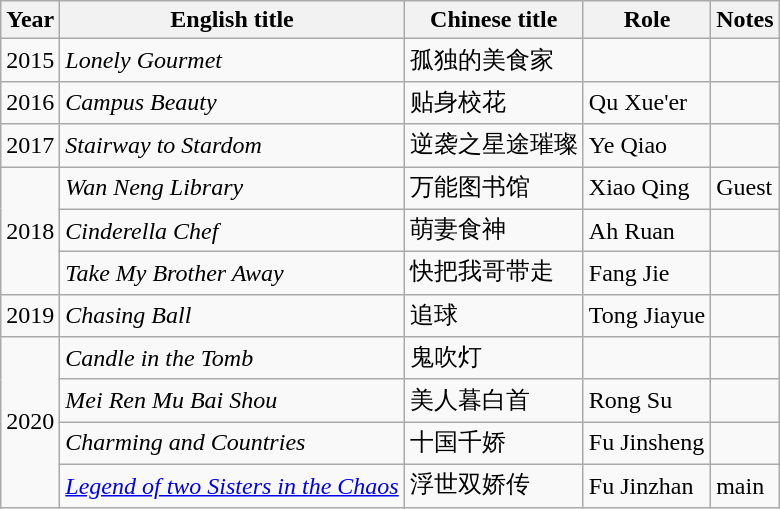<table class="wikitable">
<tr>
<th>Year</th>
<th>English title</th>
<th>Chinese title</th>
<th>Role</th>
<th>Notes</th>
</tr>
<tr>
<td>2015</td>
<td><em>Lonely Gourmet</em></td>
<td>孤独的美食家</td>
<td></td>
<td></td>
</tr>
<tr>
<td>2016</td>
<td><em>Campus Beauty</em></td>
<td>贴身校花</td>
<td>Qu Xue'er</td>
<td></td>
</tr>
<tr>
<td>2017</td>
<td><em>Stairway to Stardom</em></td>
<td>逆袭之星途璀璨</td>
<td>Ye Qiao</td>
<td></td>
</tr>
<tr>
<td rowspan="3">2018</td>
<td><em>Wan Neng Library</em></td>
<td>万能图书馆</td>
<td>Xiao Qing</td>
<td>Guest</td>
</tr>
<tr>
<td><em>Cinderella Chef</em></td>
<td>萌妻食神</td>
<td>Ah Ruan</td>
<td></td>
</tr>
<tr>
<td><em>Take My Brother Away</em></td>
<td>快把我哥带走</td>
<td>Fang Jie</td>
<td></td>
</tr>
<tr>
<td>2019</td>
<td><em>Chasing Ball</em></td>
<td>追球</td>
<td>Tong Jiayue</td>
<td></td>
</tr>
<tr>
<td rowspan=4>2020</td>
<td><em>Candle in the Tomb</em></td>
<td>鬼吹灯</td>
<td></td>
<td></td>
</tr>
<tr>
<td><em>Mei Ren Mu Bai Shou</em></td>
<td>美人暮白首</td>
<td>Rong Su</td>
<td></td>
</tr>
<tr>
<td><em>Charming and Countries</em></td>
<td>十国千娇</td>
<td>Fu Jinsheng</td>
<td></td>
</tr>
<tr>
<td><em><a href='#'>Legend of two Sisters in the Chaos</a></td>
<td>浮世双娇传</td>
<td>Fu Jinzhan</td>
<td>main</td>
</tr>
</table>
